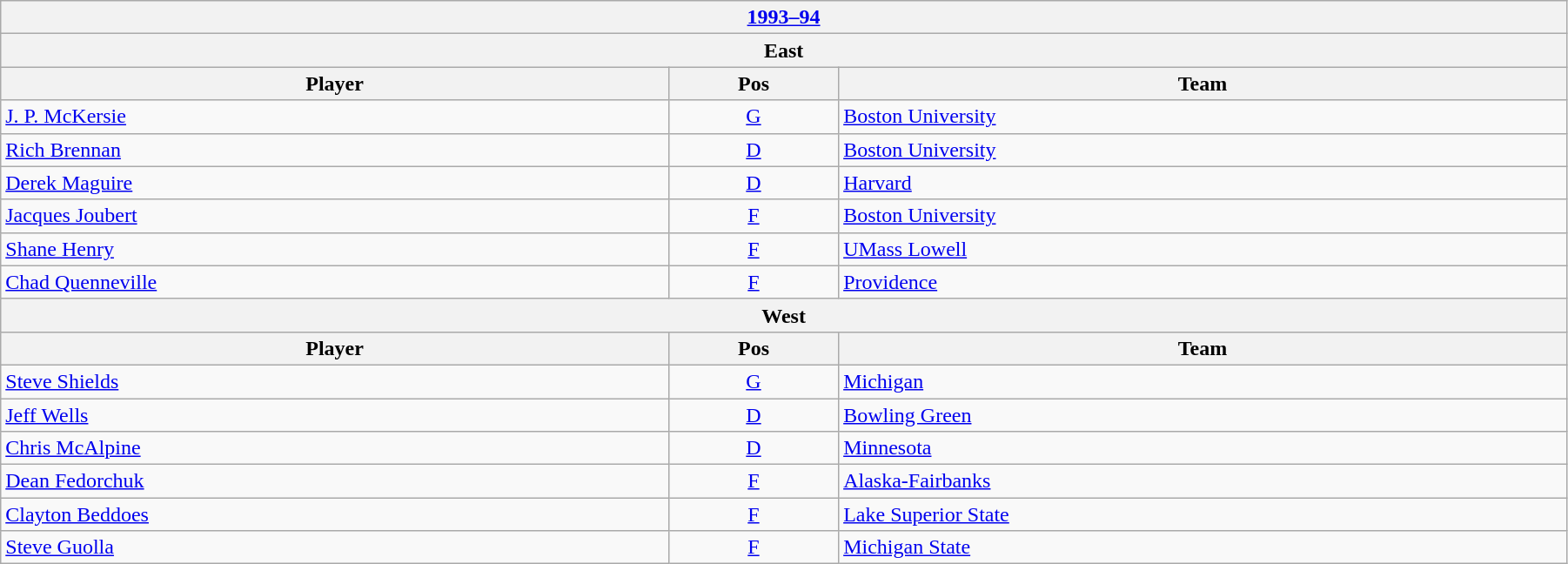<table class="wikitable" width=95%>
<tr>
<th colspan=3><a href='#'>1993–94</a></th>
</tr>
<tr>
<th colspan=3><strong>East</strong></th>
</tr>
<tr>
<th>Player</th>
<th>Pos</th>
<th>Team</th>
</tr>
<tr>
<td><a href='#'>J. P. McKersie</a></td>
<td style="text-align:center;"><a href='#'>G</a></td>
<td><a href='#'>Boston University</a></td>
</tr>
<tr>
<td><a href='#'>Rich Brennan</a></td>
<td style="text-align:center;"><a href='#'>D</a></td>
<td><a href='#'>Boston University</a></td>
</tr>
<tr>
<td><a href='#'>Derek Maguire</a></td>
<td style="text-align:center;"><a href='#'>D</a></td>
<td><a href='#'>Harvard</a></td>
</tr>
<tr>
<td><a href='#'>Jacques Joubert</a></td>
<td style="text-align:center;"><a href='#'>F</a></td>
<td><a href='#'>Boston University</a></td>
</tr>
<tr>
<td><a href='#'>Shane Henry</a></td>
<td style="text-align:center;"><a href='#'>F</a></td>
<td><a href='#'>UMass Lowell</a></td>
</tr>
<tr>
<td><a href='#'>Chad Quenneville</a></td>
<td style="text-align:center;"><a href='#'>F</a></td>
<td><a href='#'>Providence</a></td>
</tr>
<tr>
<th colspan=3><strong>West</strong></th>
</tr>
<tr>
<th>Player</th>
<th>Pos</th>
<th>Team</th>
</tr>
<tr>
<td><a href='#'>Steve Shields</a></td>
<td style="text-align:center;"><a href='#'>G</a></td>
<td><a href='#'>Michigan</a></td>
</tr>
<tr>
<td><a href='#'>Jeff Wells</a></td>
<td style="text-align:center;"><a href='#'>D</a></td>
<td><a href='#'>Bowling Green</a></td>
</tr>
<tr>
<td><a href='#'>Chris McAlpine</a></td>
<td style="text-align:center;"><a href='#'>D</a></td>
<td><a href='#'>Minnesota</a></td>
</tr>
<tr>
<td><a href='#'>Dean Fedorchuk</a></td>
<td style="text-align:center;"><a href='#'>F</a></td>
<td><a href='#'>Alaska-Fairbanks</a></td>
</tr>
<tr>
<td><a href='#'>Clayton Beddoes</a></td>
<td style="text-align:center;"><a href='#'>F</a></td>
<td><a href='#'>Lake Superior State</a></td>
</tr>
<tr>
<td><a href='#'>Steve Guolla</a></td>
<td style="text-align:center;"><a href='#'>F</a></td>
<td><a href='#'>Michigan State</a></td>
</tr>
</table>
